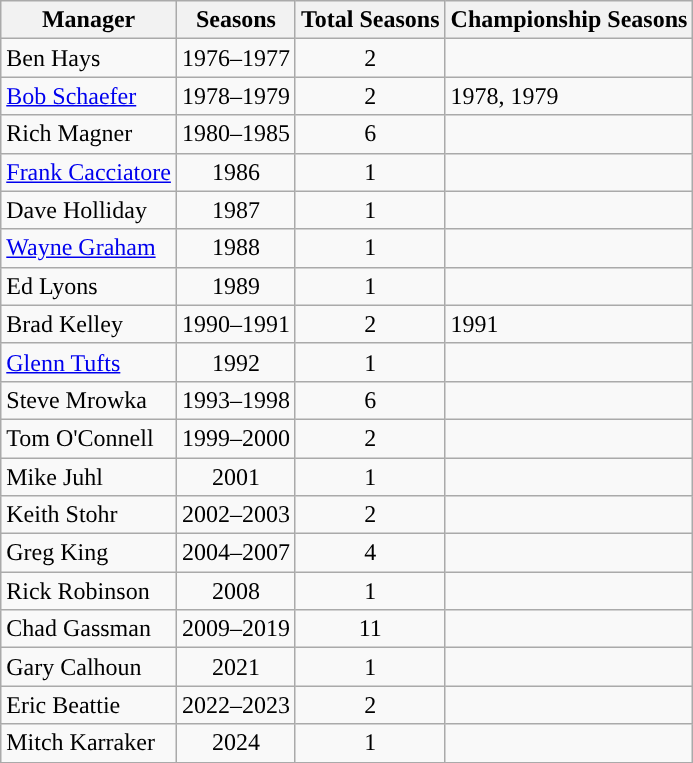<table class="wikitable" style="text-align:center">
<tr>
<th>Manager</th>
<th>Seasons</th>
<th>Total Seasons</th>
<th>Championship Seasons</th>
</tr>
<tr>
<td style="text-align:left">Ben Hays</td>
<td>1976–1977</td>
<td>2</td>
<td style="text-align:left"></td>
</tr>
<tr>
<td style="text-align:left"><a href='#'>Bob Schaefer</a></td>
<td>1978–1979</td>
<td>2</td>
<td style="text-align:left">1978, 1979</td>
</tr>
<tr>
<td style="text-align:left">Rich Magner</td>
<td>1980–1985</td>
<td>6</td>
<td style="text-align:left"></td>
</tr>
<tr>
<td style="text-align:left"><a href='#'>Frank Cacciatore</a></td>
<td>1986</td>
<td>1</td>
<td style="text-align:left"></td>
</tr>
<tr>
<td style="text-align:left">Dave Holliday</td>
<td>1987</td>
<td>1</td>
<td style="text-align:left"></td>
</tr>
<tr>
<td style="text-align:left"><a href='#'>Wayne Graham</a></td>
<td>1988</td>
<td>1</td>
<td style="text-align:left"></td>
</tr>
<tr>
<td style="text-align:left">Ed Lyons</td>
<td>1989</td>
<td>1</td>
<td style="text-align:left"></td>
</tr>
<tr>
<td style="text-align:left">Brad Kelley</td>
<td>1990–1991</td>
<td>2</td>
<td style="text-align:left">1991</td>
</tr>
<tr>
<td style="text-align:left"><a href='#'>Glenn Tufts</a></td>
<td>1992</td>
<td>1</td>
<td style="text-align:left"></td>
</tr>
<tr>
<td style="text-align:left">Steve Mrowka</td>
<td>1993–1998</td>
<td>6</td>
<td style="text-align:left"></td>
</tr>
<tr>
<td style="text-align:left">Tom O'Connell</td>
<td>1999–2000</td>
<td>2</td>
<td style="text-align:left"></td>
</tr>
<tr>
<td style="text-align:left">Mike Juhl</td>
<td>2001</td>
<td>1</td>
<td style="text-align:left"></td>
</tr>
<tr>
<td style="text-align:left">Keith Stohr</td>
<td>2002–2003</td>
<td>2</td>
<td style="text-align:left"></td>
</tr>
<tr>
<td style="text-align:left">Greg King</td>
<td>2004–2007</td>
<td>4</td>
<td style="text-align:left"></td>
</tr>
<tr>
<td style="text-align:left">Rick Robinson</td>
<td>2008</td>
<td>1</td>
<td style="text-align:left"></td>
</tr>
<tr>
<td style="text-align:left">Chad Gassman</td>
<td>2009–2019</td>
<td>11</td>
<td style="text-align:left"></td>
</tr>
<tr>
<td style="text-align:left">Gary Calhoun</td>
<td>2021</td>
<td>1</td>
<td style="text-align:left"></td>
</tr>
<tr>
<td style="text-align:left">Eric Beattie</td>
<td>2022–2023</td>
<td>2</td>
<td style="text-align:left"></td>
</tr>
<tr>
<td style="text-align:left">Mitch Karraker</td>
<td>2024</td>
<td>1</td>
<td style="text-align:left"></td>
</tr>
<tr>
</tr>
</table>
